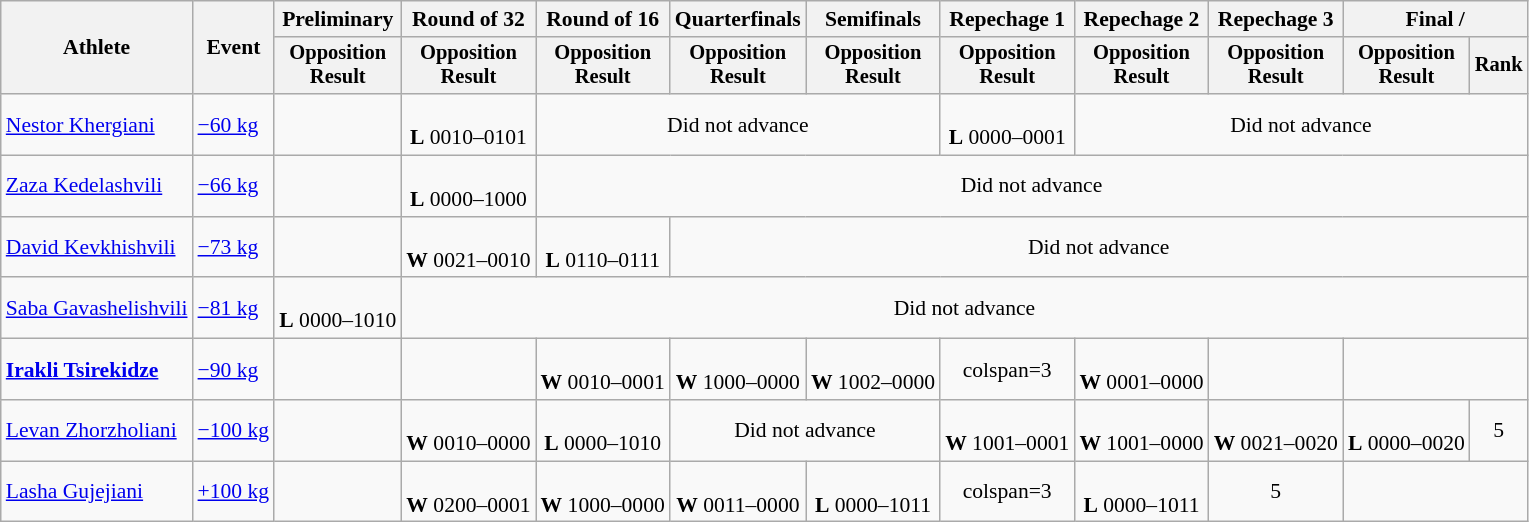<table class="wikitable" style="font-size:90%">
<tr>
<th rowspan="2">Athlete</th>
<th rowspan="2">Event</th>
<th>Preliminary</th>
<th>Round of 32</th>
<th>Round of 16</th>
<th>Quarterfinals</th>
<th>Semifinals</th>
<th>Repechage 1</th>
<th>Repechage 2</th>
<th>Repechage 3</th>
<th colspan=2>Final / </th>
</tr>
<tr style="font-size:95%">
<th>Opposition<br>Result</th>
<th>Opposition<br>Result</th>
<th>Opposition<br>Result</th>
<th>Opposition<br>Result</th>
<th>Opposition<br>Result</th>
<th>Opposition<br>Result</th>
<th>Opposition<br>Result</th>
<th>Opposition<br>Result</th>
<th>Opposition<br>Result</th>
<th>Rank</th>
</tr>
<tr align=center>
<td align=left><a href='#'>Nestor Khergiani</a></td>
<td align=left><a href='#'>−60 kg</a></td>
<td></td>
<td><br><strong>L</strong> 0010–0101</td>
<td colspan=3>Did not advance</td>
<td><br><strong>L</strong> 0000–0001</td>
<td colspan=4>Did not advance</td>
</tr>
<tr align=center>
<td align=left><a href='#'>Zaza Kedelashvili</a></td>
<td align=left><a href='#'>−66 kg</a></td>
<td></td>
<td><br><strong>L</strong> 0000–1000</td>
<td colspan=8>Did not advance</td>
</tr>
<tr align=center>
<td align=left><a href='#'>David Kevkhishvili</a></td>
<td align=left><a href='#'>−73 kg</a></td>
<td></td>
<td><br><strong>W</strong> 0021–0010</td>
<td><br><strong>L</strong> 0110–0111</td>
<td colspan=7>Did not advance</td>
</tr>
<tr align=center>
<td align=left><a href='#'>Saba Gavashelishvili</a></td>
<td align=left><a href='#'>−81 kg</a></td>
<td><br><strong>L</strong> 0000–1010</td>
<td colspan=9>Did not advance</td>
</tr>
<tr align=center>
<td align=left><strong><a href='#'>Irakli Tsirekidze</a></strong></td>
<td align=left><a href='#'>−90 kg</a></td>
<td></td>
<td></td>
<td><br><strong>W</strong> 0010–0001</td>
<td><br><strong>W</strong> 1000–0000</td>
<td><br><strong>W</strong> 1002–0000</td>
<td>colspan=3 </td>
<td><br><strong>W</strong> 0001–0000</td>
<td></td>
</tr>
<tr align=center>
<td align=left><a href='#'>Levan Zhorzholiani</a></td>
<td align=left><a href='#'>−100 kg</a></td>
<td></td>
<td><br><strong>W</strong> 0010–0000</td>
<td><br><strong>L</strong> 0000–1010</td>
<td colspan=2>Did not advance</td>
<td><br><strong>W</strong> 1001–0001</td>
<td><br><strong>W</strong> 1001–0000</td>
<td><br><strong>W</strong> 0021–0020</td>
<td><br><strong>L</strong> 0000–0020</td>
<td>5</td>
</tr>
<tr align=center>
<td align=left><a href='#'>Lasha Gujejiani</a></td>
<td align=left><a href='#'>+100 kg</a></td>
<td></td>
<td><br><strong>W</strong> 0200–0001</td>
<td><br><strong>W</strong> 1000–0000</td>
<td><br><strong>W</strong> 0011–0000</td>
<td><br><strong>L</strong> 0000–1011</td>
<td>colspan=3 </td>
<td><br><strong>L</strong> 0000–1011</td>
<td>5</td>
</tr>
</table>
